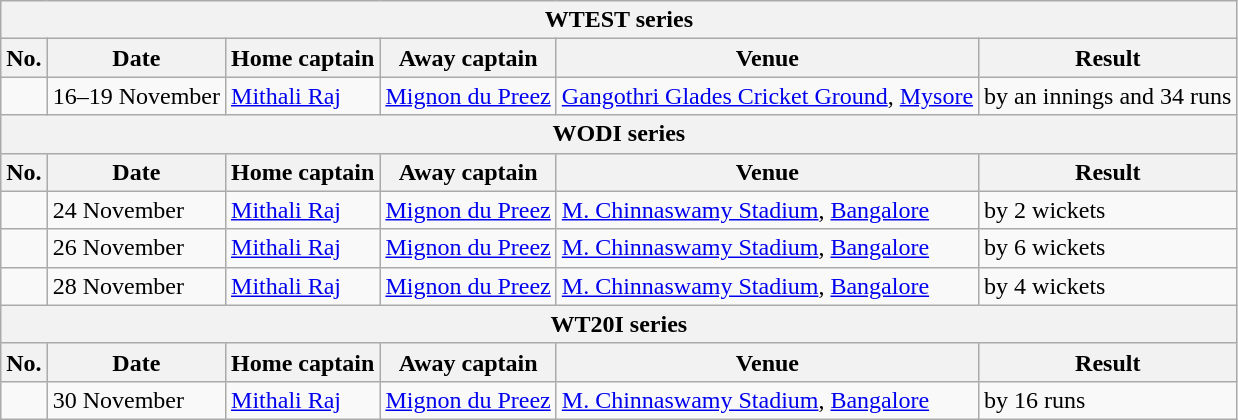<table class="wikitable">
<tr>
<th colspan="9">WTEST series</th>
</tr>
<tr>
<th>No.</th>
<th>Date</th>
<th>Home captain</th>
<th>Away captain</th>
<th>Venue</th>
<th>Result</th>
</tr>
<tr>
<td></td>
<td>16–19 November</td>
<td><a href='#'>Mithali Raj</a></td>
<td><a href='#'>Mignon du Preez</a></td>
<td><a href='#'>Gangothri Glades Cricket Ground</a>, <a href='#'>Mysore</a></td>
<td> by an innings and 34 runs</td>
</tr>
<tr>
<th colspan="9">WODI series</th>
</tr>
<tr>
<th>No.</th>
<th>Date</th>
<th>Home captain</th>
<th>Away captain</th>
<th>Venue</th>
<th>Result</th>
</tr>
<tr>
<td></td>
<td>24 November</td>
<td><a href='#'>Mithali Raj</a></td>
<td><a href='#'>Mignon du Preez</a></td>
<td><a href='#'>M. Chinnaswamy Stadium</a>, <a href='#'>Bangalore</a></td>
<td> by 2 wickets</td>
</tr>
<tr>
<td></td>
<td>26 November</td>
<td><a href='#'>Mithali Raj</a></td>
<td><a href='#'>Mignon du Preez</a></td>
<td><a href='#'>M. Chinnaswamy Stadium</a>, <a href='#'>Bangalore</a></td>
<td> by 6 wickets</td>
</tr>
<tr>
<td></td>
<td>28 November</td>
<td><a href='#'>Mithali Raj</a></td>
<td><a href='#'>Mignon du Preez</a></td>
<td><a href='#'>M. Chinnaswamy Stadium</a>, <a href='#'>Bangalore</a></td>
<td> by 4 wickets</td>
</tr>
<tr>
<th colspan="9">WT20I series</th>
</tr>
<tr>
<th>No.</th>
<th>Date</th>
<th>Home captain</th>
<th>Away captain</th>
<th>Venue</th>
<th>Result</th>
</tr>
<tr>
<td></td>
<td>30 November</td>
<td><a href='#'>Mithali Raj</a></td>
<td><a href='#'>Mignon du Preez</a></td>
<td><a href='#'>M. Chinnaswamy Stadium</a>, <a href='#'>Bangalore</a></td>
<td> by 16 runs</td>
</tr>
</table>
